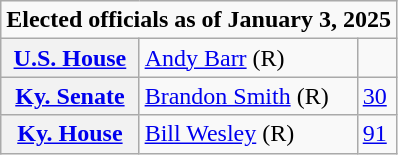<table class=wikitable>
<tr>
<td colspan="3"><strong>Elected officials as of January 3, 2025</strong></td>
</tr>
<tr>
<th scope=row><a href='#'>U.S. House</a></th>
<td><a href='#'>Andy Barr</a> (R)</td>
<td></td>
</tr>
<tr>
<th scope=row><a href='#'>Ky. Senate</a></th>
<td><a href='#'>Brandon Smith</a> (R)</td>
<td><a href='#'>30</a></td>
</tr>
<tr>
<th scope=row><a href='#'>Ky. House</a></th>
<td><a href='#'>Bill Wesley</a> (R)</td>
<td><a href='#'>91</a></td>
</tr>
</table>
